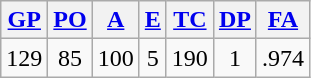<table class="wikitable">
<tr>
<th><a href='#'>GP</a></th>
<th><a href='#'>PO</a></th>
<th><a href='#'>A</a></th>
<th><a href='#'>E</a></th>
<th><a href='#'>TC</a></th>
<th><a href='#'>DP</a></th>
<th><a href='#'>FA</a></th>
</tr>
<tr align=center>
<td>129</td>
<td>85</td>
<td>100</td>
<td>5</td>
<td>190</td>
<td>1</td>
<td>.974</td>
</tr>
</table>
